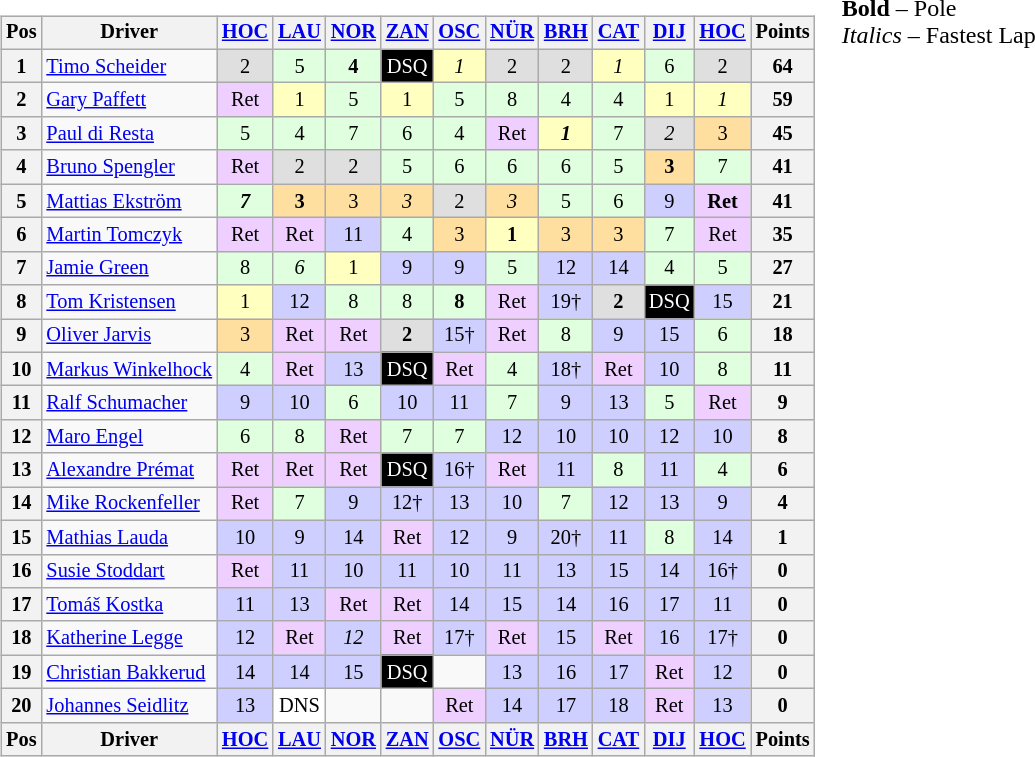<table>
<tr>
<td><br><table class="wikitable" style="font-size: 85%; text-align:center">
<tr valign="top">
<th valign="middle">Pos</th>
<th valign="middle">Driver</th>
<th><a href='#'>HOC</a><br></th>
<th><a href='#'>LAU</a><br></th>
<th><a href='#'>NOR</a><br></th>
<th><a href='#'>ZAN</a><br></th>
<th><a href='#'>OSC</a><br></th>
<th><a href='#'>NÜR</a><br></th>
<th><a href='#'>BRH</a><br></th>
<th><a href='#'>CAT</a><br></th>
<th><a href='#'>DIJ</a><br></th>
<th><a href='#'>HOC</a><br></th>
<th valign="middle">Points</th>
</tr>
<tr>
<th>1</th>
<td valign="bottom" align="left"> <a href='#'>Timo Scheider</a></td>
<td style="background:#DFDFDF;">2</td>
<td style="background:#DFFFDF;">5</td>
<td style="background:#DFFFDF;"><strong>4</strong></td>
<td style="background:#000000; color:white">DSQ</td>
<td style="background:#FFFFBF;"><em>1</em></td>
<td style="background:#DFDFDF;">2</td>
<td style="background:#DFDFDF;">2</td>
<td style="background:#FFFFBF;"><em>1</em></td>
<td style="background:#DFFFDF;">6</td>
<td style="background:#DFDFDF;">2</td>
<th>64</th>
</tr>
<tr>
<th>2</th>
<td valign="bottom" align="left"> <a href='#'>Gary Paffett</a></td>
<td style="background:#EFCFFF;">Ret</td>
<td style="background:#FFFFBF;">1</td>
<td style="background:#DFFFDF;">5</td>
<td style="background:#FFFFBF;">1</td>
<td style="background:#DFFFDF;">5</td>
<td style="background:#DFFFDF;">8</td>
<td style="background:#DFFFDF;">4</td>
<td style="background:#DFFFDF;">4</td>
<td style="background:#FFFFBF;">1</td>
<td style="background:#FFFFBF;"><em>1</em></td>
<th>59</th>
</tr>
<tr>
<th>3</th>
<td valign="bottom" align="left"> <a href='#'>Paul di Resta</a></td>
<td style="background:#DFFFDF;">5</td>
<td style="background:#DFFFDF;">4</td>
<td style="background:#DFFFDF;">7</td>
<td style="background:#DFFFDF;">6</td>
<td style="background:#DFFFDF;">4</td>
<td style="background:#EFCFFF;">Ret</td>
<td style="background:#FFFFBF;"><strong><em>1</em></strong></td>
<td style="background:#DFFFDF;">7</td>
<td style="background:#DFDFDF;"><em>2</em></td>
<td style="background:#FFDF9F;">3</td>
<th>45</th>
</tr>
<tr>
<th>4</th>
<td valign="bottom" align="left"> <a href='#'>Bruno Spengler</a></td>
<td style="background:#EFCFFF;">Ret</td>
<td style="background:#DFDFDF;">2</td>
<td style="background:#DFDFDF;">2</td>
<td style="background:#DFFFDF;">5</td>
<td style="background:#DFFFDF;">6</td>
<td style="background:#DFFFDF;">6</td>
<td style="background:#DFFFDF;">6</td>
<td style="background:#DFFFDF;">5</td>
<td style="background:#FFDF9F;"><strong>3</strong></td>
<td style="background:#DFFFDF;">7</td>
<th>41</th>
</tr>
<tr>
<th>5</th>
<td valign="bottom" align="left"> <a href='#'>Mattias Ekström</a></td>
<td style="background:#DFFFDF;"><strong><em>7</em></strong></td>
<td style="background:#FFDF9F;"><strong>3</strong></td>
<td style="background:#FFDF9F;">3</td>
<td style="background:#FFDF9F;"><em>3</em></td>
<td style="background:#DFDFDF;">2</td>
<td style="background:#FFDF9F;"><em>3</em></td>
<td style="background:#DFFFDF;">5</td>
<td style="background:#DFFFDF;">6</td>
<td style="background:#CFCFFF;">9</td>
<td style="background:#EFCFFF;"><strong>Ret</strong></td>
<th>41</th>
</tr>
<tr>
<th>6</th>
<td valign="bottom" align="left"> <a href='#'>Martin Tomczyk</a></td>
<td style="background:#EFCFFF;">Ret</td>
<td style="background:#EFCFFF;">Ret</td>
<td style="background:#CFCFFF;">11</td>
<td style="background:#DFFFDF;">4</td>
<td style="background:#FFDF9F;">3</td>
<td style="background:#FFFFBF;"><strong>1</strong></td>
<td style="background:#FFDF9F;">3</td>
<td style="background:#FFDF9F;">3</td>
<td style="background:#DFFFDF;">7</td>
<td style="background:#EFCFFF;">Ret</td>
<th>35</th>
</tr>
<tr>
<th>7</th>
<td valign="bottom" align="left"> <a href='#'>Jamie Green</a></td>
<td style="background:#DFFFDF;">8</td>
<td style="background:#DFFFDF;"><em>6</em></td>
<td style="background:#FFFFBF;">1</td>
<td style="background:#CFCFFF;">9</td>
<td style="background:#CFCFFF;">9</td>
<td style="background:#DFFFDF;">5</td>
<td style="background:#CFCFFF;">12</td>
<td style="background:#CFCFFF;">14</td>
<td style="background:#DFFFDF;">4</td>
<td style="background:#DFFFDF;">5</td>
<th>27</th>
</tr>
<tr>
<th>8</th>
<td valign="bottom" align="left"> <a href='#'>Tom Kristensen</a></td>
<td style="background:#FFFFBF;">1</td>
<td style="background:#CFCFFF;">12</td>
<td style="background:#DFFFDF;">8</td>
<td style="background:#DFFFDF;">8</td>
<td style="background:#DFFFDF;"><strong>8</strong></td>
<td style="background:#EFCFFF;">Ret</td>
<td style="background:#CFCFFF;">19†</td>
<td style="background:#DFDFDF;"><strong>2</strong></td>
<td style="background:#000000; color:white">DSQ</td>
<td style="background:#CFCFFF;">15</td>
<th>21</th>
</tr>
<tr>
<th>9</th>
<td valign="bottom" align="left"> <a href='#'>Oliver Jarvis</a></td>
<td style="background:#FFDF9F;">3</td>
<td style="background:#EFCFFF;">Ret</td>
<td style="background:#EFCFFF;">Ret</td>
<td style="background:#DFDFDF;"><strong>2</strong></td>
<td style="background:#CFCFFF;">15†</td>
<td style="background:#EFCFFF;">Ret</td>
<td style="background:#DFFFDF;">8</td>
<td style="background:#CFCFFF;">9</td>
<td style="background:#CFCFFF;">15</td>
<td style="background:#DFFFDF;">6</td>
<th>18</th>
</tr>
<tr>
<th>10</th>
<td valign="bottom" align="left"> <a href='#'>Markus Winkelhock</a></td>
<td style="background:#DFFFDF;">4</td>
<td style="background:#EFCFFF;">Ret</td>
<td style="background:#CFCFFF;">13</td>
<td style="background:#000000; color:white">DSQ</td>
<td style="background:#EFCFFF;">Ret</td>
<td style="background:#DFFFDF;">4</td>
<td style="background:#CFCFFF;">18†</td>
<td style="background:#EFCFFF;">Ret</td>
<td style="background:#CFCFFF;">10</td>
<td style="background:#DFFFDF;">8</td>
<th>11</th>
</tr>
<tr>
<th>11</th>
<td valign="bottom" align="left"> <a href='#'>Ralf Schumacher</a></td>
<td style="background:#CFCFFF;">9</td>
<td style="background:#CFCFFF;">10</td>
<td style="background:#DFFFDF;">6</td>
<td style="background:#CFCFFF;">10</td>
<td style="background:#CFCFFF;">11</td>
<td style="background:#DFFFDF;">7</td>
<td style="background:#CFCFFF;">9</td>
<td style="background:#CFCFFF;">13</td>
<td style="background:#DFFFDF;">5</td>
<td style="background:#EFCFFF;">Ret</td>
<th>9</th>
</tr>
<tr>
<th>12</th>
<td valign="bottom" align="left"> <a href='#'>Maro Engel</a></td>
<td style="background:#DFFFDF;">6</td>
<td style="background:#DFFFDF;">8</td>
<td style="background:#EFCFFF;">Ret</td>
<td style="background:#DFFFDF;">7</td>
<td style="background:#DFFFDF;">7</td>
<td style="background:#CFCFFF;">12</td>
<td style="background:#CFCFFF;">10</td>
<td style="background:#CFCFFF;">10</td>
<td style="background:#CFCFFF;">12</td>
<td style="background:#CFCFFF;">10</td>
<th>8</th>
</tr>
<tr>
<th>13</th>
<td valign="bottom" align="left"> <a href='#'>Alexandre Prémat</a></td>
<td style="background:#EFCFFF;">Ret</td>
<td style="background:#EFCFFF;">Ret</td>
<td style="background:#EFCFFF;">Ret</td>
<td style="background:#000000; color:white">DSQ</td>
<td style="background:#CFCFFF;">16†</td>
<td style="background:#EFCFFF;">Ret</td>
<td style="background:#CFCFFF;">11</td>
<td style="background:#DFFFDF;">8</td>
<td style="background:#CFCFFF;">11</td>
<td style="background:#DFFFDF;">4</td>
<th>6</th>
</tr>
<tr>
<th>14</th>
<td valign="bottom" align="left"> <a href='#'>Mike Rockenfeller</a></td>
<td style="background:#EFCFFF;">Ret</td>
<td style="background:#DFFFDF;">7</td>
<td style="background:#CFCFFF;">9</td>
<td style="background:#CFCFFF;">12†</td>
<td style="background:#CFCFFF;">13</td>
<td style="background:#CFCFFF;">10</td>
<td style="background:#DFFFDF;">7</td>
<td style="background:#CFCFFF;">12</td>
<td style="background:#CFCFFF;">13</td>
<td style="background:#CFCFFF;">9</td>
<th>4</th>
</tr>
<tr>
<th>15</th>
<td valign="bottom" align="left"> <a href='#'>Mathias Lauda</a></td>
<td style="background:#CFCFFF;">10</td>
<td style="background:#CFCFFF;">9</td>
<td style="background:#CFCFFF;">14</td>
<td style="background:#EFCFFF;">Ret</td>
<td style="background:#CFCFFF;">12</td>
<td style="background:#CFCFFF;">9</td>
<td style="background:#CFCFFF;">20†</td>
<td style="background:#CFCFFF;">11</td>
<td style="background:#DFFFDF;">8</td>
<td style="background:#CFCFFF;">14</td>
<th>1</th>
</tr>
<tr>
<th>16</th>
<td valign="bottom" align="left"> <a href='#'>Susie Stoddart</a></td>
<td style="background:#EFCFFF;">Ret</td>
<td style="background:#CFCFFF;">11</td>
<td style="background:#CFCFFF;">10</td>
<td style="background:#CFCFFF;">11</td>
<td style="background:#CFCFFF;">10</td>
<td style="background:#CFCFFF;">11</td>
<td style="background:#CFCFFF;">13</td>
<td style="background:#CFCFFF;">15</td>
<td style="background:#CFCFFF;">14</td>
<td style="background:#CFCFFF;">16†</td>
<th>0</th>
</tr>
<tr>
<th>17</th>
<td valign="bottom" align="left"> <a href='#'>Tomáš Kostka</a></td>
<td style="background:#CFCFFF;">11</td>
<td style="background:#CFCFFF;">13</td>
<td style="background:#EFCFFF;">Ret</td>
<td style="background:#EFCFFF;">Ret</td>
<td style="background:#CFCFFF;">14</td>
<td style="background:#CFCFFF;">15</td>
<td style="background:#CFCFFF;">14</td>
<td style="background:#CFCFFF;">16</td>
<td style="background:#CFCFFF;">17</td>
<td style="background:#CFCFFF;">11</td>
<th>0</th>
</tr>
<tr>
<th>18</th>
<td valign="bottom" align="left"> <a href='#'>Katherine Legge</a></td>
<td style="background:#CFCFFF;">12</td>
<td style="background:#EFCFFF;">Ret</td>
<td style="background:#CFCFFF;"><em>12</em></td>
<td style="background:#EFCFFF;">Ret</td>
<td style="background:#CFCFFF;">17†</td>
<td style="background:#EFCFFF;">Ret</td>
<td style="background:#CFCFFF;">15</td>
<td style="background:#EFCFFF;">Ret</td>
<td style="background:#CFCFFF;">16</td>
<td style="background:#CFCFFF;">17†</td>
<th>0</th>
</tr>
<tr>
<th>19</th>
<td valign="bottom" align="left"> <a href='#'>Christian Bakkerud</a></td>
<td style="background:#CFCFFF;">14</td>
<td style="background:#CFCFFF;">14</td>
<td style="background:#CFCFFF;">15</td>
<td style="background:#000000; color:white">DSQ</td>
<td></td>
<td style="background:#CFCFFF;">13</td>
<td style="background:#CFCFFF;">16</td>
<td style="background:#CFCFFF;">17</td>
<td style="background:#EFCFFF;">Ret</td>
<td style="background:#CFCFFF;">12</td>
<th>0</th>
</tr>
<tr>
<th>20</th>
<td valign="bottom" align="left"> <a href='#'>Johannes Seidlitz</a></td>
<td style="background:#CFCFFF;">13</td>
<td style="background:#FFFFFF;">DNS</td>
<td></td>
<td></td>
<td style="background:#EFCFFF;">Ret</td>
<td style="background:#CFCFFF;">14</td>
<td style="background:#CFCFFF;">17</td>
<td style="background:#CFCFFF;">18</td>
<td style="background:#EFCFFF;">Ret</td>
<td style="background:#CFCFFF;">13</td>
<th>0</th>
</tr>
<tr style="background:#f9f9f9" valign="top">
<th valign="middle">Pos</th>
<th valign="middle">Driver</th>
<th><a href='#'>HOC</a><br></th>
<th><a href='#'>LAU</a><br></th>
<th><a href='#'>NOR</a><br></th>
<th><a href='#'>ZAN</a><br></th>
<th><a href='#'>OSC</a><br></th>
<th><a href='#'>NÜR</a><br></th>
<th><a href='#'>BRH</a><br></th>
<th><a href='#'>CAT</a><br></th>
<th><a href='#'>DIJ</a><br></th>
<th><a href='#'>HOC</a><br></th>
<th valign="middle">Points</th>
</tr>
</table>
</td>
<td valign="top"><br>
<span><strong>Bold</strong> – Pole<br>
<em>Italics</em> – Fastest Lap</span></td>
</tr>
</table>
